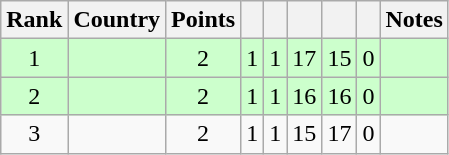<table class="wikitable sortable" style="text-align: center;">
<tr>
<th>Rank</th>
<th>Country</th>
<th>Points</th>
<th></th>
<th></th>
<th></th>
<th></th>
<th></th>
<th>Notes</th>
</tr>
<tr style="background:#cfc;">
<td>1</td>
<td align=left></td>
<td>2</td>
<td>1</td>
<td>1</td>
<td>17</td>
<td>15</td>
<td>0</td>
<td></td>
</tr>
<tr style="background:#cfc;">
<td>2</td>
<td align=left></td>
<td>2</td>
<td>1</td>
<td>1</td>
<td>16</td>
<td>16</td>
<td>0</td>
<td></td>
</tr>
<tr>
<td>3</td>
<td align=left></td>
<td>2</td>
<td>1</td>
<td>1</td>
<td>15</td>
<td>17</td>
<td>0</td>
<td></td>
</tr>
</table>
